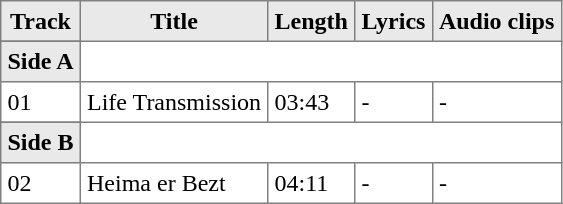<table class="toccolours" border="1" cellpadding="4" style="border-collapse:collapse">
<tr style="background-color:#e9e9e9" |>
<th>Track</th>
<th>Title</th>
<th>Length</th>
<th>Lyrics</th>
<th>Audio clips</th>
</tr>
<tr>
</tr>
<tr style="background-color:#e9e9e9" |>
<th>Side A</th>
</tr>
<tr>
<td>01</td>
<td>Life Transmission</td>
<td>03:43</td>
<td>-</td>
<td>-</td>
</tr>
<tr>
</tr>
<tr style="background-color:#e9e9e9" |>
<th>Side B</th>
</tr>
<tr>
<td>02</td>
<td>Heima er Bezt</td>
<td>04:11</td>
<td>-</td>
<td>-</td>
</tr>
</table>
